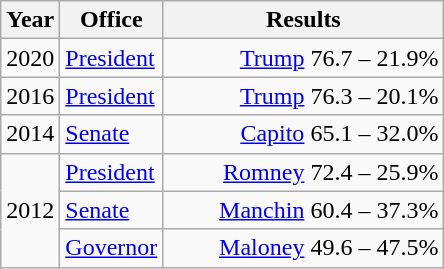<table class=wikitable>
<tr>
<th width="30">Year</th>
<th width="60">Office</th>
<th width="180">Results</th>
</tr>
<tr>
<td>2020</td>
<td><a href='#'>President</a></td>
<td align="right" ><a href='#'>Trump</a> 76.7 – 21.9%</td>
</tr>
<tr>
<td>2016</td>
<td><a href='#'>President</a></td>
<td align="right" ><a href='#'>Trump</a> 76.3 – 20.1%</td>
</tr>
<tr>
<td rowspan="1">2014</td>
<td><a href='#'>Senate</a></td>
<td align="right" ><a href='#'>Capito</a> 65.1 – 32.0%</td>
</tr>
<tr>
<td rowspan="3">2012</td>
<td><a href='#'>President</a></td>
<td align="right" ><a href='#'>Romney</a> 72.4 – 25.9%</td>
</tr>
<tr>
<td><a href='#'>Senate</a></td>
<td align="right" ><a href='#'>Manchin</a> 60.4 – 37.3%</td>
</tr>
<tr>
<td><a href='#'>Governor</a></td>
<td align="right" ><a href='#'>Maloney</a> 49.6 – 47.5%</td>
</tr>
</table>
